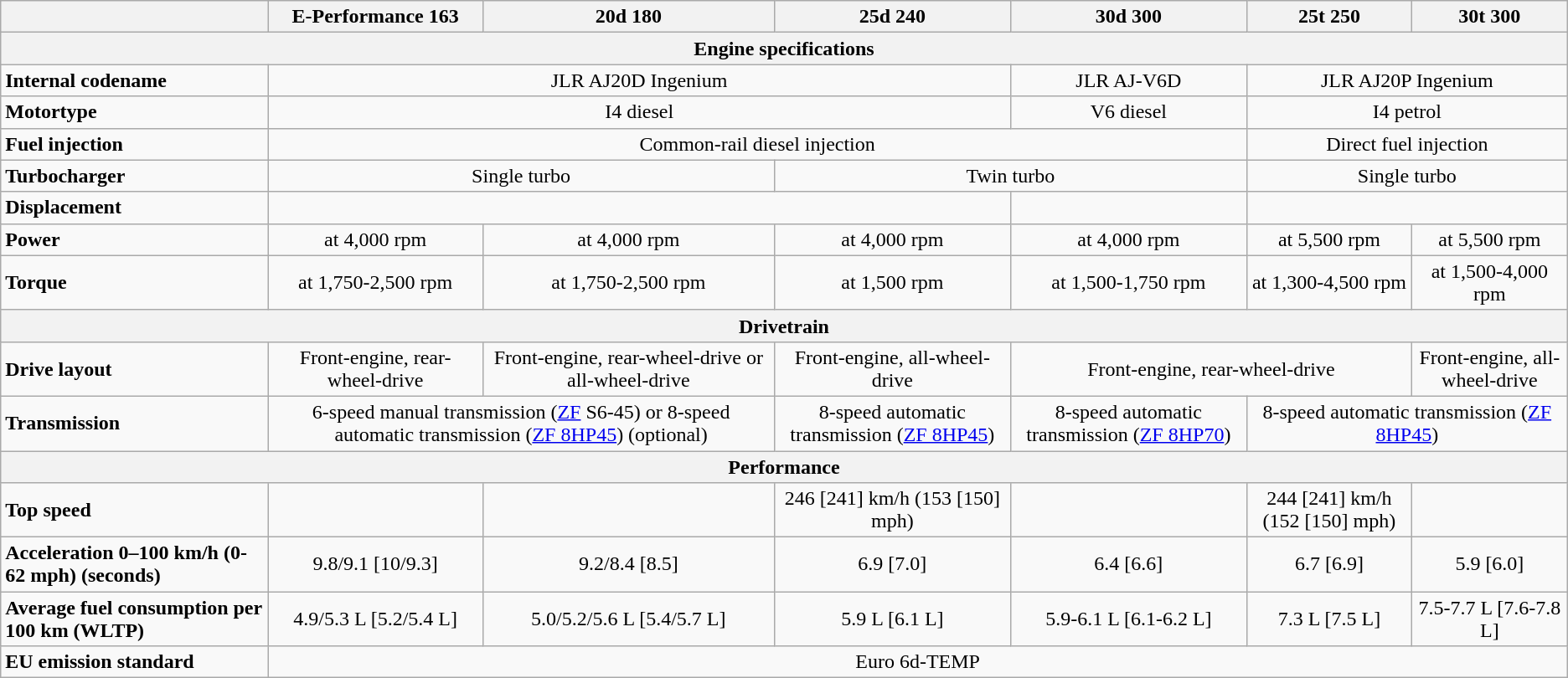<table class="wikitable">
<tr>
<th></th>
<th>E-Performance 163</th>
<th>20d 180</th>
<th>25d 240</th>
<th>30d 300</th>
<th>25t 250</th>
<th>30t 300</th>
</tr>
<tr align="center">
<th align="left" colspan="7"><strong>Engine specifications</strong></th>
</tr>
<tr align="center">
<td align="left"><strong>Internal codename</strong></td>
<td colspan="3">JLR AJ20D Ingenium</td>
<td>JLR AJ-V6D</td>
<td colspan="2">JLR AJ20P Ingenium</td>
</tr>
<tr align="center">
<td align="left"><strong>Motortype</strong></td>
<td colspan="3">I4 diesel</td>
<td>V6 diesel</td>
<td colspan="2">I4 petrol</td>
</tr>
<tr align="center">
<td align="left"><strong>Fuel injection</strong></td>
<td colspan="4">Common-rail diesel injection</td>
<td colspan="2">Direct fuel injection</td>
</tr>
<tr align="center">
<td align="left"><strong>Turbocharger</strong></td>
<td colspan="2">Single turbo</td>
<td colspan="2">Twin turbo</td>
<td colspan="2">Single turbo</td>
</tr>
<tr align="center">
<td align="left"><strong>Displacement</strong></td>
<td colspan="3"></td>
<td></td>
<td colspan="2"></td>
</tr>
<tr align="center">
<td align="left"><strong>Power</strong></td>
<td> at 4,000 rpm</td>
<td> at 4,000 rpm</td>
<td> at 4,000 rpm</td>
<td> at 4,000 rpm</td>
<td> at 5,500 rpm</td>
<td> at 5,500 rpm</td>
</tr>
<tr align="center">
<td align="left"><strong>Torque</strong></td>
<td> at 1,750-2,500 rpm</td>
<td> at 1,750-2,500 rpm</td>
<td> at 1,500 rpm</td>
<td> at 1,500-1,750 rpm</td>
<td> at 1,300-4,500 rpm</td>
<td> at 1,500-4,000 rpm</td>
</tr>
<tr align="center">
<th align="left" colspan="7"><strong>Drivetrain</strong></th>
</tr>
<tr align="center">
<td align="left"><strong>Drive layout</strong></td>
<td>Front-engine, rear-wheel-drive</td>
<td>Front-engine, rear-wheel-drive or all-wheel-drive</td>
<td>Front-engine, all-wheel-drive</td>
<td colspan="2">Front-engine, rear-wheel-drive</td>
<td>Front-engine, all-wheel-drive</td>
</tr>
<tr align="center">
<td align="left"><strong>Transmission</strong></td>
<td colspan="2">6-speed manual transmission (<a href='#'>ZF</a> S6-45) or 8-speed automatic transmission (<a href='#'>ZF 8HP45</a>) (optional)</td>
<td>8-speed automatic transmission (<a href='#'>ZF 8HP45</a>)</td>
<td>8-speed automatic transmission (<a href='#'>ZF 8HP70</a>)</td>
<td colspan="2">8-speed automatic transmission (<a href='#'>ZF 8HP45</a>)</td>
</tr>
<tr align="center">
<th align="left" colspan="7"><strong>Performance</strong></th>
</tr>
<tr align="center">
<td align="left"><strong>Top speed</strong></td>
<td></td>
<td></td>
<td>246 [241] km/h (153 [150] mph)</td>
<td></td>
<td>244 [241] km/h (152 [150] mph)</td>
<td></td>
</tr>
<tr align="center">
<td align="left"><strong>Acceleration 0–100 km/h (0-62 mph) (seconds)</strong></td>
<td>9.8/9.1 [10/9.3]</td>
<td>9.2/8.4 [8.5]</td>
<td>6.9 [7.0]</td>
<td>6.4 [6.6]</td>
<td>6.7 [6.9]</td>
<td>5.9 [6.0]</td>
</tr>
<tr align="center">
<td align="left"><strong>Average fuel consumption per 100 km (WLTP)</strong></td>
<td>4.9/5.3 L [5.2/5.4 L]</td>
<td>5.0/5.2/5.6 L [5.4/5.7 L]</td>
<td>5.9 L [6.1 L]</td>
<td>5.9-6.1 L [6.1-6.2 L]</td>
<td>7.3 L [7.5 L]</td>
<td>7.5-7.7 L [7.6-7.8 L]</td>
</tr>
<tr align="center">
<td align="left"><strong>EU emission standard</strong></td>
<td colspan="6">Euro 6d-TEMP</td>
</tr>
</table>
